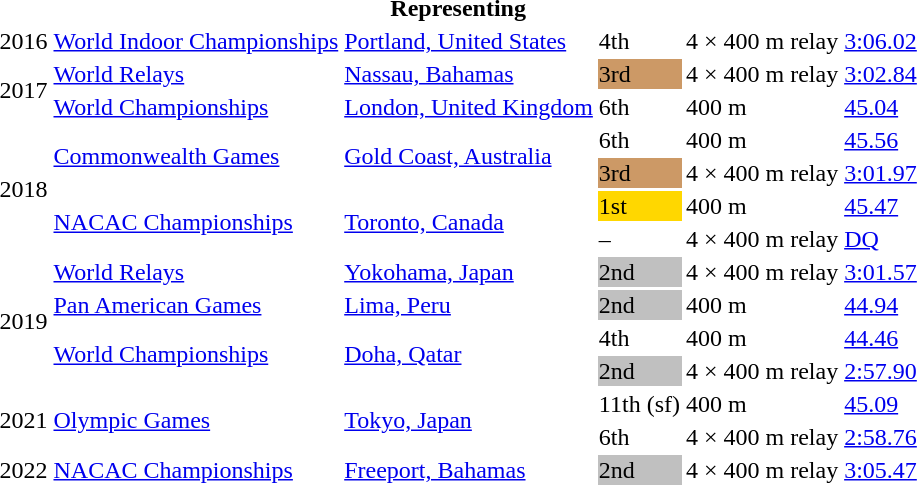<table>
<tr>
<th colspan="6">Representing </th>
</tr>
<tr>
<td>2016</td>
<td><a href='#'>World Indoor Championships</a></td>
<td><a href='#'>Portland, United States</a></td>
<td>4th</td>
<td>4 × 400 m relay</td>
<td><a href='#'>3:06.02</a></td>
</tr>
<tr>
<td rowspan=2>2017</td>
<td><a href='#'>World Relays</a></td>
<td><a href='#'>Nassau, Bahamas</a></td>
<td bgcolor=cc9966>3rd</td>
<td>4 × 400 m relay</td>
<td><a href='#'>3:02.84</a></td>
</tr>
<tr>
<td><a href='#'>World Championships</a></td>
<td><a href='#'>London, United Kingdom</a></td>
<td>6th</td>
<td>400 m</td>
<td><a href='#'>45.04</a></td>
</tr>
<tr>
<td rowspan=4>2018</td>
<td rowspan=2><a href='#'>Commonwealth Games</a></td>
<td rowspan=2><a href='#'>Gold Coast, Australia</a></td>
<td>6th</td>
<td>400 m</td>
<td><a href='#'>45.56</a></td>
</tr>
<tr>
<td bgcolor=cc9966>3rd</td>
<td>4 × 400 m relay</td>
<td><a href='#'>3:01.97</a></td>
</tr>
<tr>
<td rowspan=2><a href='#'>NACAC Championships</a></td>
<td rowspan=2><a href='#'>Toronto, Canada</a></td>
<td bgcolor=gold>1st</td>
<td>400 m</td>
<td><a href='#'>45.47</a></td>
</tr>
<tr>
<td>–</td>
<td>4 × 400 m relay</td>
<td><a href='#'>DQ</a></td>
</tr>
<tr>
<td rowspan=4>2019</td>
<td><a href='#'>World Relays</a></td>
<td><a href='#'>Yokohama, Japan</a></td>
<td bgcolor=silver>2nd</td>
<td>4 × 400 m relay</td>
<td><a href='#'>3:01.57</a></td>
</tr>
<tr>
<td><a href='#'>Pan American Games</a></td>
<td><a href='#'>Lima, Peru</a></td>
<td bgcolor=silver>2nd</td>
<td>400 m</td>
<td><a href='#'>44.94</a></td>
</tr>
<tr>
<td rowspan=2><a href='#'>World Championships</a></td>
<td rowspan=2><a href='#'>Doha, Qatar</a></td>
<td>4th</td>
<td>400 m</td>
<td><a href='#'>44.46</a></td>
</tr>
<tr>
<td bgcolor=silver>2nd</td>
<td>4 × 400 m relay</td>
<td><a href='#'>2:57.90</a></td>
</tr>
<tr>
<td rowspan=2>2021</td>
<td rowspan=2><a href='#'>Olympic Games</a></td>
<td rowspan=2><a href='#'>Tokyo, Japan</a></td>
<td>11th (sf)</td>
<td>400 m</td>
<td><a href='#'>45.09</a></td>
</tr>
<tr>
<td>6th</td>
<td>4 × 400 m relay</td>
<td><a href='#'>2:58.76</a></td>
</tr>
<tr>
<td>2022</td>
<td><a href='#'>NACAC Championships</a></td>
<td><a href='#'>Freeport, Bahamas</a></td>
<td bgcolor=silver>2nd</td>
<td>4 × 400 m relay</td>
<td><a href='#'>3:05.47</a></td>
</tr>
</table>
